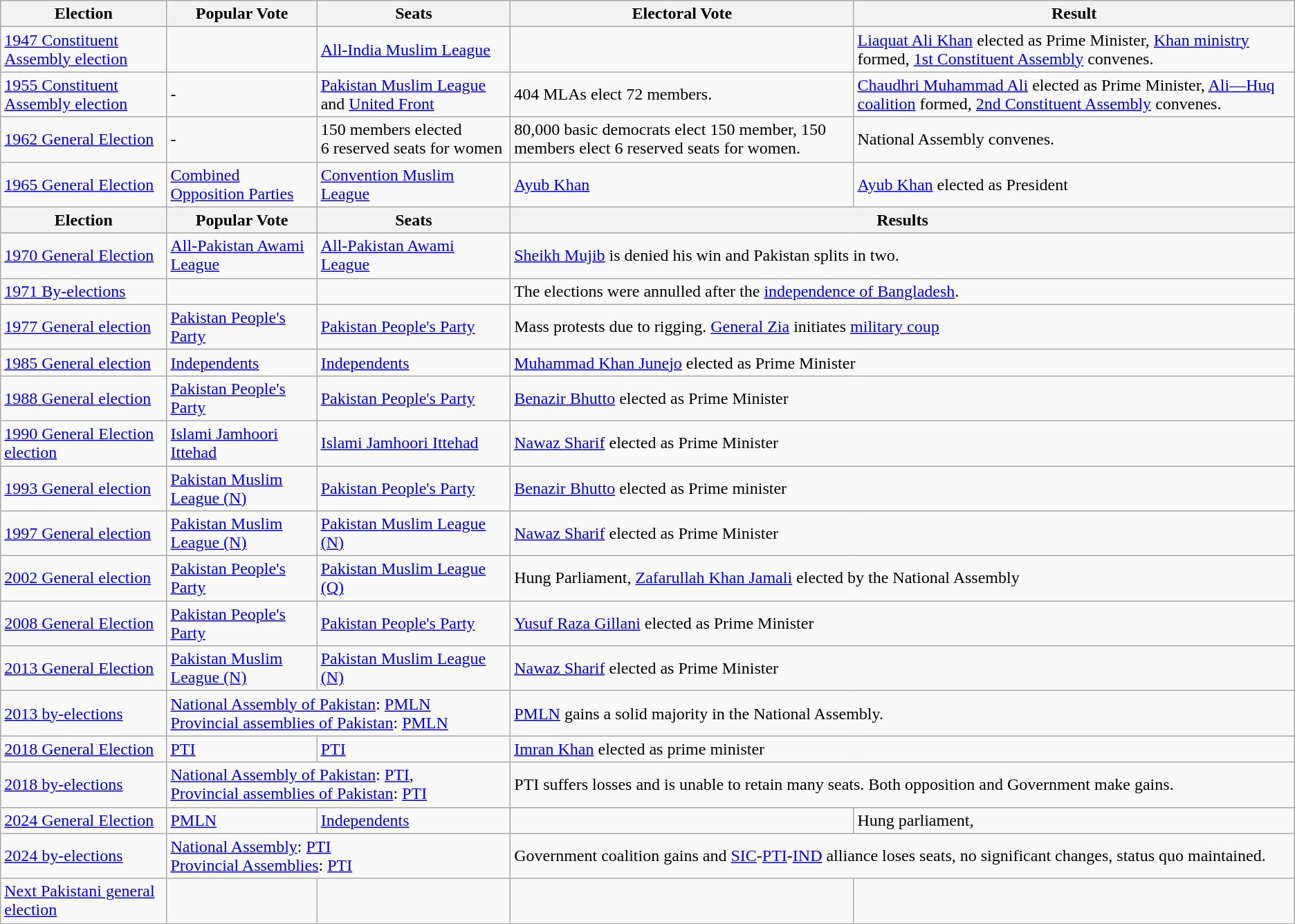<table class="wikitable">
<tr>
<th>Election</th>
<th>Popular Vote</th>
<th>Seats</th>
<th>Electoral Vote</th>
<th>Result</th>
</tr>
<tr>
<td><a href='#'>1947 Constituent Assembly election</a></td>
<td></td>
<td><a href='#'>All-India Muslim League</a></td>
<td></td>
<td><a href='#'>Liaquat Ali Khan</a> elected as Prime Minister, <a href='#'>Khan ministry</a> formed, <a href='#'>1st Constituent Assembly</a> convenes.</td>
</tr>
<tr>
<td><a href='#'>1955 Constituent Assembly election</a></td>
<td>-</td>
<td><a href='#'>Pakistan Muslim League</a> and <a href='#'>United Front</a></td>
<td>404 MLAs elect 72 members.</td>
<td><a href='#'>Chaudhri Muhammad Ali</a> elected as Prime Minister, <a href='#'>Ali—Huq coalition</a> formed, <a href='#'>2nd Constituent Assembly</a> convenes.</td>
</tr>
<tr>
<td><a href='#'>1962 General Election</a></td>
<td>-</td>
<td>150 members elected<br>6 reserved seats for women</td>
<td>80,000 basic democrats elect 150 member, 150 members elect 6 reserved seats for women.</td>
<td>National Assembly convenes.</td>
</tr>
<tr>
<td><a href='#'>1965 General Election</a></td>
<td><a href='#'>Combined Opposition Parties</a></td>
<td><a href='#'>Convention Muslim League</a></td>
<td><a href='#'>Ayub Khan</a></td>
<td><a href='#'>Ayub Khan</a> elected as President</td>
</tr>
<tr>
<th>Election</th>
<th>Popular Vote</th>
<th>Seats</th>
<th colspan="2">Results</th>
</tr>
<tr>
<td><a href='#'>1970 General Election</a></td>
<td><a href='#'>All-Pakistan Awami League</a></td>
<td><a href='#'>All-Pakistan Awami League</a></td>
<td colspan="2"><a href='#'>Sheikh Mujib</a> is denied his win and Pakistan splits in two.</td>
</tr>
<tr>
<td><a href='#'>1971 By-elections</a></td>
<td></td>
<td></td>
<td colspan="2">The elections were annulled after the <a href='#'>independence of Bangladesh</a>.</td>
</tr>
<tr>
<td><a href='#'>1977 General election</a></td>
<td><a href='#'>Pakistan People's Party</a></td>
<td><a href='#'>Pakistan People's Party</a></td>
<td colspan="2">Mass protests due to rigging. <a href='#'>General Zia</a> initiates <a href='#'>military coup</a></td>
</tr>
<tr>
<td><a href='#'>1985 General election</a></td>
<td><a href='#'>Independents</a></td>
<td><a href='#'>Independents</a></td>
<td colspan="2"><a href='#'>Muhammad Khan Junejo</a> elected as Prime Minister</td>
</tr>
<tr>
<td><a href='#'>1988 General election</a></td>
<td><a href='#'>Pakistan People's Party</a></td>
<td><a href='#'>Pakistan People's Party</a></td>
<td colspan="2"><a href='#'>Benazir Bhutto</a> elected as Prime Minister</td>
</tr>
<tr>
<td><a href='#'>1990 General Election election</a></td>
<td><a href='#'>Islami Jamhoori Ittehad</a></td>
<td><a href='#'>Islami Jamhoori Ittehad</a></td>
<td colspan="2"><a href='#'>Nawaz Sharif</a> elected as Prime Minister</td>
</tr>
<tr>
<td><a href='#'>1993 General election</a></td>
<td><a href='#'>Pakistan Muslim League (N)</a></td>
<td><a href='#'>Pakistan People's Party</a></td>
<td colspan="2"><a href='#'>Benazir Bhutto</a> elected as Prime minister</td>
</tr>
<tr>
<td><a href='#'>1997 General election</a></td>
<td><a href='#'>Pakistan Muslim League (N)</a></td>
<td><a href='#'>Pakistan Muslim League (N)</a></td>
<td colspan="2"><a href='#'>Nawaz Sharif</a> elected as Prime Minister</td>
</tr>
<tr>
<td><a href='#'>2002 General election</a></td>
<td><a href='#'>Pakistan People's Party</a></td>
<td><a href='#'>Pakistan Muslim League (Q)</a></td>
<td colspan="2">Hung Parliament, <a href='#'>Zafarullah Khan Jamali</a> elected by the National Assembly</td>
</tr>
<tr>
<td><a href='#'>2008 General Election</a></td>
<td><a href='#'>Pakistan People's Party</a></td>
<td><a href='#'>Pakistan People's Party</a></td>
<td colspan="2"><a href='#'>Yusuf Raza Gillani</a> elected as Prime Minister</td>
</tr>
<tr>
<td><a href='#'>2013 General Election</a></td>
<td><a href='#'>Pakistan Muslim League (N)</a></td>
<td><a href='#'>Pakistan Muslim League (N)</a></td>
<td colspan="2"><a href='#'>Nawaz Sharif</a> elected as Prime Minister</td>
</tr>
<tr>
<td><a href='#'>2013 by-elections</a></td>
<td colspan="2"><a href='#'>National Assembly of Pakistan</a>: <a href='#'>PMLN</a><br><a href='#'>Provincial assemblies of Pakistan</a>: <a href='#'>PMLN</a></td>
<td colspan="2"><a href='#'>PMLN</a> gains a solid majority in the National Assembly.</td>
</tr>
<tr>
<td><a href='#'>2018 General Election</a></td>
<td><a href='#'>PTI</a></td>
<td><a href='#'>PTI</a></td>
<td colspan="2"><a href='#'>Imran Khan</a> elected as prime minister</td>
</tr>
<tr>
<td><a href='#'>2018 by-elections</a></td>
<td colspan="2"><a href='#'>National Assembly of Pakistan</a>: <a href='#'>PTI</a>,<br><a href='#'>Provincial assemblies of Pakistan</a>: <a href='#'>PTI</a></td>
<td colspan="2">PTI suffers losses and is unable to retain many seats. Both opposition and Government make gains.</td>
</tr>
<tr>
<td><a href='#'>2024 General Election</a></td>
<td><a href='#'>PMLN</a></td>
<td><a href='#'>Independents</a></td>
<td></td>
<td colspan="2">Hung parliament,</td>
</tr>
<tr>
<td><a href='#'>2024 by-elections</a></td>
<td colspan="2"><a href='#'>National Assembly</a>: <a href='#'>PTI</a><br><a href='#'>Provincial Assemblies</a>: <a href='#'>PTI</a></td>
<td colspan="2">Government coalition gains and <a href='#'>SIC</a>-<a href='#'>PTI</a>-<a href='#'>IND</a> alliance loses seats, no significant changes, status quo maintained.</td>
</tr>
<tr>
<td><a href='#'>Next Pakistani general election</a></td>
<td></td>
<td></td>
<td></td>
</tr>
</table>
